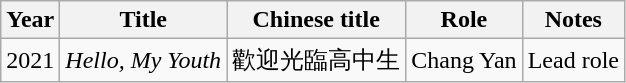<table class="wikitable">
<tr>
<th>Year</th>
<th>Title</th>
<th>Chinese title</th>
<th>Role</th>
<th>Notes</th>
</tr>
<tr>
<td rowspan="1">2021</td>
<td><em>Hello, My Youth</em></td>
<td>歡迎光臨高中生</td>
<td>Chang Yan</td>
<td>Lead role</td>
</tr>
</table>
